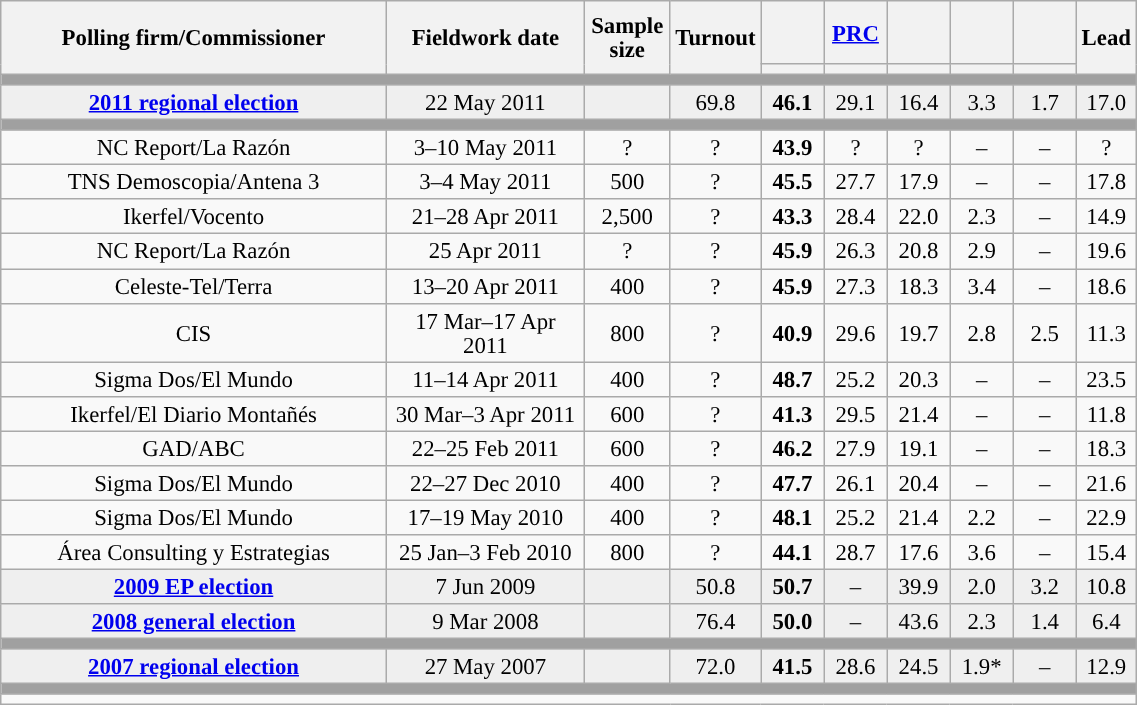<table class="wikitable collapsible collapsed" style="text-align:center; font-size:95%; line-height:16px;">
<tr style="height:42px;">
<th style="width:250px;" rowspan="2">Polling firm/Commissioner</th>
<th style="width:125px;" rowspan="2">Fieldwork date</th>
<th style="width:50px;" rowspan="2">Sample size</th>
<th style="width:45px;" rowspan="2">Turnout</th>
<th style="width:35px;"></th>
<th style="width:35px;"><a href='#'>PRC</a></th>
<th style="width:35px;"></th>
<th style="width:35px;"></th>
<th style="width:35px;"></th>
<th style="width:30px;" rowspan="2">Lead</th>
</tr>
<tr>
<th style="color:inherit;background:"></th>
<th style="color:inherit;background:"></th>
<th style="color:inherit;background:"></th>
<th style="color:inherit;background:"></th>
<th style="color:inherit;background:"></th>
</tr>
<tr>
<td colspan="10" style="background:#A0A0A0"></td>
</tr>
<tr style="background:#EFEFEF;">
<td><strong><a href='#'>2011 regional election</a></strong></td>
<td>22 May 2011</td>
<td></td>
<td>69.8</td>
<td><strong>46.1</strong><br></td>
<td>29.1<br></td>
<td>16.4<br></td>
<td>3.3<br></td>
<td>1.7<br></td>
<td style="background:">17.0</td>
</tr>
<tr>
<td colspan="10" style="background:#A0A0A0"></td>
</tr>
<tr>
<td>NC Report/La Razón</td>
<td>3–10 May 2011</td>
<td>?</td>
<td>?</td>
<td><strong>43.9</strong><br></td>
<td>?<br></td>
<td>?<br></td>
<td>–</td>
<td>–</td>
<td style="background:">?</td>
</tr>
<tr>
<td>TNS Demoscopia/Antena 3</td>
<td>3–4 May 2011</td>
<td>500</td>
<td>?</td>
<td><strong>45.5</strong><br></td>
<td>27.7<br></td>
<td>17.9<br></td>
<td>–</td>
<td>–</td>
<td style="background:">17.8</td>
</tr>
<tr>
<td>Ikerfel/Vocento</td>
<td>21–28 Apr 2011</td>
<td>2,500</td>
<td>?</td>
<td><strong>43.3</strong><br></td>
<td>28.4<br></td>
<td>22.0<br></td>
<td>2.3<br></td>
<td>–</td>
<td style="background:">14.9</td>
</tr>
<tr>
<td>NC Report/La Razón</td>
<td>25 Apr 2011</td>
<td>?</td>
<td>?</td>
<td><strong>45.9</strong><br></td>
<td>26.3<br></td>
<td>20.8<br></td>
<td>2.9<br></td>
<td>–</td>
<td style="background:">19.6</td>
</tr>
<tr>
<td>Celeste-Tel/Terra</td>
<td>13–20 Apr 2011</td>
<td>400</td>
<td>?</td>
<td><strong>45.9</strong><br></td>
<td>27.3<br></td>
<td>18.3<br></td>
<td>3.4<br></td>
<td>–</td>
<td style="background:">18.6</td>
</tr>
<tr>
<td>CIS</td>
<td>17 Mar–17 Apr 2011</td>
<td>800</td>
<td>?</td>
<td><strong>40.9</strong><br></td>
<td>29.6<br></td>
<td>19.7<br></td>
<td>2.8<br></td>
<td>2.5<br></td>
<td style="background:">11.3</td>
</tr>
<tr>
<td>Sigma Dos/El Mundo</td>
<td>11–14 Apr 2011</td>
<td>400</td>
<td>?</td>
<td><strong>48.7</strong><br></td>
<td>25.2<br></td>
<td>20.3<br></td>
<td>–</td>
<td>–</td>
<td style="background:">23.5</td>
</tr>
<tr>
<td>Ikerfel/El Diario Montañés</td>
<td>30 Mar–3 Apr 2011</td>
<td>600</td>
<td>?</td>
<td><strong>41.3</strong><br></td>
<td>29.5<br></td>
<td>21.4<br></td>
<td>–</td>
<td>–</td>
<td style="background:">11.8</td>
</tr>
<tr>
<td>GAD/ABC</td>
<td>22–25 Feb 2011</td>
<td>600</td>
<td>?</td>
<td><strong>46.2</strong><br></td>
<td>27.9<br></td>
<td>19.1<br></td>
<td>–</td>
<td>–</td>
<td style="background:">18.3</td>
</tr>
<tr>
<td>Sigma Dos/El Mundo</td>
<td>22–27 Dec 2010</td>
<td>400</td>
<td>?</td>
<td><strong>47.7</strong><br></td>
<td>26.1<br></td>
<td>20.4<br></td>
<td>–</td>
<td>–</td>
<td style="background:">21.6</td>
</tr>
<tr>
<td>Sigma Dos/El Mundo</td>
<td>17–19 May 2010</td>
<td>400</td>
<td>?</td>
<td><strong>48.1</strong><br></td>
<td>25.2<br></td>
<td>21.4<br></td>
<td>2.2<br></td>
<td>–</td>
<td style="background:">22.9</td>
</tr>
<tr>
<td>Área Consulting y Estrategias</td>
<td>25 Jan–3 Feb 2010</td>
<td>800</td>
<td>?</td>
<td><strong>44.1</strong><br></td>
<td>28.7<br></td>
<td>17.6<br></td>
<td>3.6<br></td>
<td>–</td>
<td style="background:">15.4</td>
</tr>
<tr style="background:#EFEFEF;">
<td><strong><a href='#'>2009 EP election</a></strong></td>
<td>7 Jun 2009</td>
<td></td>
<td>50.8</td>
<td><strong>50.7</strong><br></td>
<td>–</td>
<td>39.9<br></td>
<td>2.0<br></td>
<td>3.2<br></td>
<td style="background:">10.8</td>
</tr>
<tr style="background:#EFEFEF;">
<td><strong><a href='#'>2008 general election</a></strong></td>
<td>9 Mar 2008</td>
<td></td>
<td>76.4</td>
<td><strong>50.0</strong><br></td>
<td>–</td>
<td>43.6<br></td>
<td>2.3<br></td>
<td>1.4<br></td>
<td style="background:">6.4</td>
</tr>
<tr>
<td colspan="10" style="background:#A0A0A0"></td>
</tr>
<tr style="background:#EFEFEF;">
<td><strong><a href='#'>2007 regional election</a></strong></td>
<td>27 May 2007</td>
<td></td>
<td>72.0</td>
<td><strong>41.5</strong><br></td>
<td>28.6<br></td>
<td>24.5<br></td>
<td>1.9*<br></td>
<td>–</td>
<td style="background:">12.9</td>
</tr>
<tr>
<td colspan="10" style="background:#A0A0A0"></td>
</tr>
<tr>
<td align="left" colspan="10"></td>
</tr>
</table>
